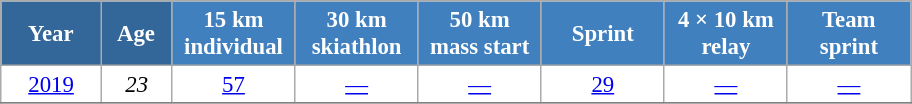<table class="wikitable" style="font-size:95%; text-align:center; border:grey solid 1px; border-collapse:collapse; background:#ffffff;">
<tr>
<th style="background-color:#369; color:white; width:60px;"> Year </th>
<th style="background-color:#369; color:white; width:40px;"> Age </th>
<th style="background-color:#4180be; color:white; width:75px;"> 15 km <br> individual </th>
<th style="background-color:#4180be; color:white; width:75px;"> 30 km <br> skiathlon </th>
<th style="background-color:#4180be; color:white; width:75px;"> 50 km <br> mass start </th>
<th style="background-color:#4180be; color:white; width:75px;"> Sprint </th>
<th style="background-color:#4180be; color:white; width:75px;"> 4 × 10 km <br> relay </th>
<th style="background-color:#4180be; color:white; width:75px;"> Team <br> sprint </th>
</tr>
<tr>
<td><a href='#'>2019</a></td>
<td><em>23</em></td>
<td><a href='#'>57</a></td>
<td><a href='#'>—</a></td>
<td><a href='#'>—</a></td>
<td><a href='#'>29</a></td>
<td><a href='#'>—</a></td>
<td><a href='#'>—</a></td>
</tr>
<tr>
</tr>
</table>
